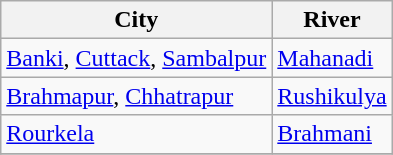<table class="wikitable sortable">
<tr>
<th>City</th>
<th>River</th>
</tr>
<tr Bhubaneswar Kuakhai River>
<td><a href='#'>Banki</a>, <a href='#'>Cuttack</a>, <a href='#'>Sambalpur</a></td>
<td><a href='#'>Mahanadi</a></td>
</tr>
<tr>
<td><a href='#'>Brahmapur</a>, <a href='#'>Chhatrapur</a></td>
<td><a href='#'>Rushikulya</a></td>
</tr>
<tr>
<td><a href='#'>Rourkela</a></td>
<td><a href='#'>Brahmani</a></td>
</tr>
<tr>
</tr>
</table>
